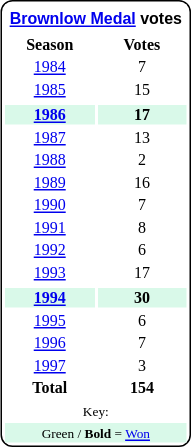<table style="margin-right:4px; margin-top:8px; float:right; border:1px #000 solid; border-radius:8px; background:#fff; font-family:Verdana; font-size:8pt; text-align:center;">
<tr style="background:#fff;">
<td colspan="2;" style="padding:3px; margin-bottom:-3px; margin-top:2px; font-family:Arial; "><strong><a href='#'>Brownlow Medal</a> votes</strong></td>
</tr>
<tr>
<th style="width:50%;">Season</th>
<th style="width:50%;">Votes</th>
</tr>
<tr>
<td><a href='#'>1984</a></td>
<td>7</td>
</tr>
<tr>
<td><a href='#'>1985</a></td>
<td>15</td>
</tr>
<tr>
</tr>
<tr style="background:#D9F9E9;">
<td><strong><a href='#'>1986</a></strong></td>
<td><strong>17</strong></td>
</tr>
<tr>
<td><a href='#'>1987</a></td>
<td>13</td>
</tr>
<tr>
<td><a href='#'>1988</a></td>
<td>2</td>
</tr>
<tr>
<td><a href='#'>1989</a></td>
<td>16</td>
</tr>
<tr>
<td><a href='#'>1990</a></td>
<td>7</td>
</tr>
<tr>
<td><a href='#'>1991</a></td>
<td>8</td>
</tr>
<tr>
<td><a href='#'>1992</a></td>
<td>6</td>
</tr>
<tr>
<td><a href='#'>1993</a></td>
<td>17</td>
</tr>
<tr>
</tr>
<tr style="background:#D9F9E9;">
<td><strong><a href='#'>1994</a></strong></td>
<td><strong>30</strong></td>
</tr>
<tr>
<td><a href='#'>1995</a></td>
<td>6</td>
</tr>
<tr>
<td><a href='#'>1996</a></td>
<td>7</td>
</tr>
<tr>
<td><a href='#'>1997</a></td>
<td>3</td>
</tr>
<tr>
<td><strong>Total</strong></td>
<td><strong>154</strong></td>
</tr>
<tr>
<td colspan=2><small>Key:</small></td>
</tr>
<tr style="background:#d9f9e9; border:1px solid #aaa; width:2em;">
<td colspan=2><small>Green / <strong>Bold</strong> = <a href='#'>Won</a></small></td>
</tr>
</table>
